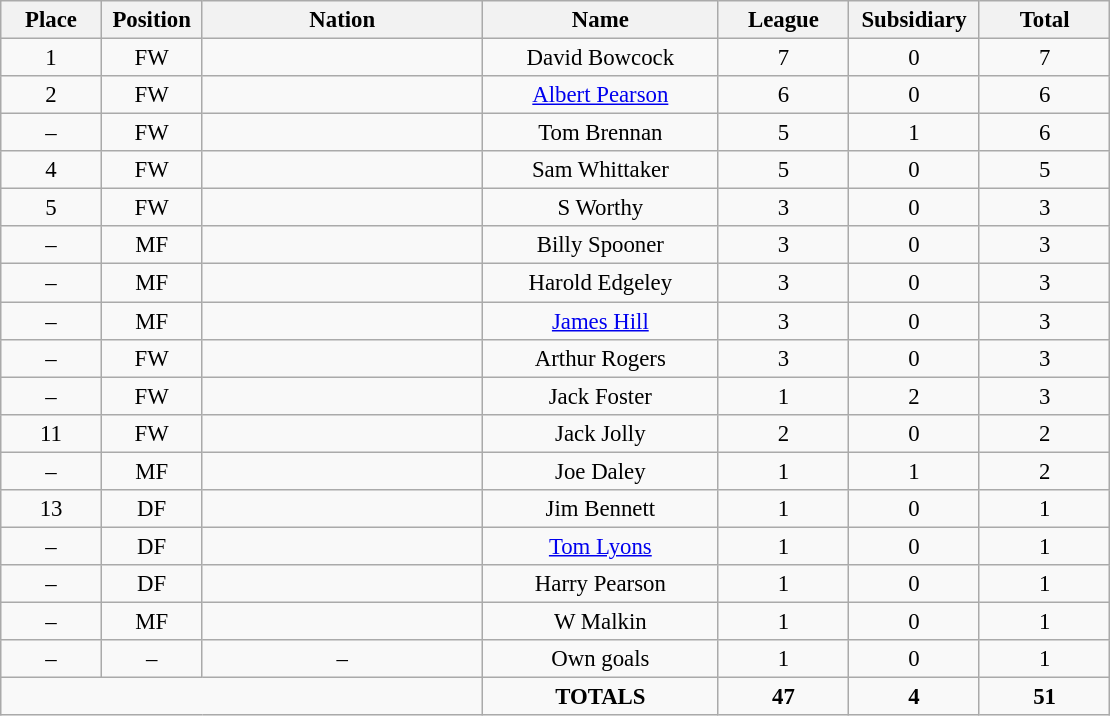<table class="wikitable" style="font-size: 95%; text-align: center;">
<tr>
<th width=60>Place</th>
<th width=60>Position</th>
<th width=180>Nation</th>
<th width=150>Name</th>
<th width=80>League</th>
<th width=80>Subsidiary</th>
<th width=80>Total</th>
</tr>
<tr>
<td>1</td>
<td>FW</td>
<td></td>
<td>David Bowcock</td>
<td>7</td>
<td>0</td>
<td>7</td>
</tr>
<tr>
<td>2</td>
<td>FW</td>
<td></td>
<td><a href='#'>Albert Pearson</a></td>
<td>6</td>
<td>0</td>
<td>6</td>
</tr>
<tr>
<td>–</td>
<td>FW</td>
<td></td>
<td>Tom Brennan</td>
<td>5</td>
<td>1</td>
<td>6</td>
</tr>
<tr>
<td>4</td>
<td>FW</td>
<td></td>
<td>Sam Whittaker</td>
<td>5</td>
<td>0</td>
<td>5</td>
</tr>
<tr>
<td>5</td>
<td>FW</td>
<td></td>
<td>S Worthy</td>
<td>3</td>
<td>0</td>
<td>3</td>
</tr>
<tr>
<td>–</td>
<td>MF</td>
<td></td>
<td>Billy Spooner</td>
<td>3</td>
<td>0</td>
<td>3</td>
</tr>
<tr>
<td>–</td>
<td>MF</td>
<td></td>
<td>Harold Edgeley</td>
<td>3</td>
<td>0</td>
<td>3</td>
</tr>
<tr>
<td>–</td>
<td>MF</td>
<td></td>
<td><a href='#'>James Hill</a></td>
<td>3</td>
<td>0</td>
<td>3</td>
</tr>
<tr>
<td>–</td>
<td>FW</td>
<td></td>
<td>Arthur Rogers</td>
<td>3</td>
<td>0</td>
<td>3</td>
</tr>
<tr>
<td>–</td>
<td>FW</td>
<td></td>
<td>Jack Foster</td>
<td>1</td>
<td>2</td>
<td>3</td>
</tr>
<tr>
<td>11</td>
<td>FW</td>
<td></td>
<td>Jack Jolly</td>
<td>2</td>
<td>0</td>
<td>2</td>
</tr>
<tr>
<td>–</td>
<td>MF</td>
<td></td>
<td>Joe Daley</td>
<td>1</td>
<td>1</td>
<td>2</td>
</tr>
<tr>
<td>13</td>
<td>DF</td>
<td></td>
<td>Jim Bennett</td>
<td>1</td>
<td>0</td>
<td>1</td>
</tr>
<tr>
<td>–</td>
<td>DF</td>
<td></td>
<td><a href='#'>Tom Lyons</a></td>
<td>1</td>
<td>0</td>
<td>1</td>
</tr>
<tr>
<td>–</td>
<td>DF</td>
<td></td>
<td>Harry Pearson</td>
<td>1</td>
<td>0</td>
<td>1</td>
</tr>
<tr>
<td>–</td>
<td>MF</td>
<td></td>
<td>W Malkin</td>
<td>1</td>
<td>0</td>
<td>1</td>
</tr>
<tr>
<td>–</td>
<td>–</td>
<td>–</td>
<td>Own goals</td>
<td>1</td>
<td>0</td>
<td>1</td>
</tr>
<tr>
<td colspan="3"></td>
<td><strong>TOTALS</strong></td>
<td><strong>47</strong></td>
<td><strong>4</strong></td>
<td><strong>51</strong></td>
</tr>
</table>
